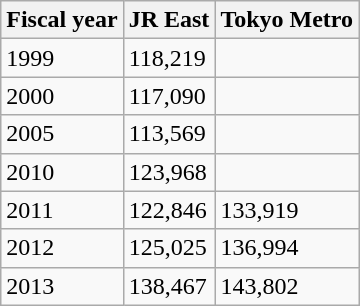<table class="wikitable">
<tr>
<th>Fiscal year</th>
<th>JR East</th>
<th>Tokyo Metro</th>
</tr>
<tr>
<td>1999</td>
<td>118,219</td>
<td></td>
</tr>
<tr>
<td>2000</td>
<td>117,090</td>
<td></td>
</tr>
<tr>
<td>2005</td>
<td>113,569</td>
<td></td>
</tr>
<tr>
<td>2010</td>
<td>123,968</td>
<td></td>
</tr>
<tr>
<td>2011</td>
<td>122,846</td>
<td>133,919</td>
</tr>
<tr>
<td>2012</td>
<td>125,025</td>
<td>136,994</td>
</tr>
<tr>
<td>2013</td>
<td>138,467</td>
<td>143,802</td>
</tr>
</table>
